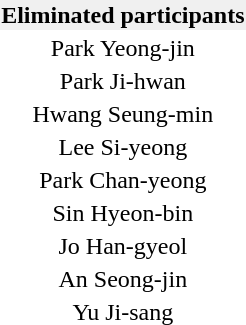<table class="toccolours" align="right" style="margin:0 0 1em 1em;font-size:100%;text-align:center;background:transparent;">
<tr style="border-bottom:solid 3px;">
<th colspan="2" bgcolor="#f0f0f0">Eliminated participants</th>
</tr>
<tr align="center">
<td>Park Yeong-jin</td>
</tr>
<tr align=center>
<td>Park Ji-hwan</td>
</tr>
<tr align=center>
<td>Hwang Seung-min</td>
</tr>
<tr align=center>
<td>Lee Si-yeong</td>
</tr>
<tr align=center>
<td>Park Chan-yeong</td>
</tr>
<tr align=center>
<td>Sin Hyeon-bin</td>
</tr>
<tr align=center>
<td>Jo Han-gyeol</td>
</tr>
<tr align=center>
<td>An Seong-jin</td>
</tr>
<tr align=center>
<td>Yu Ji-sang</td>
</tr>
</table>
